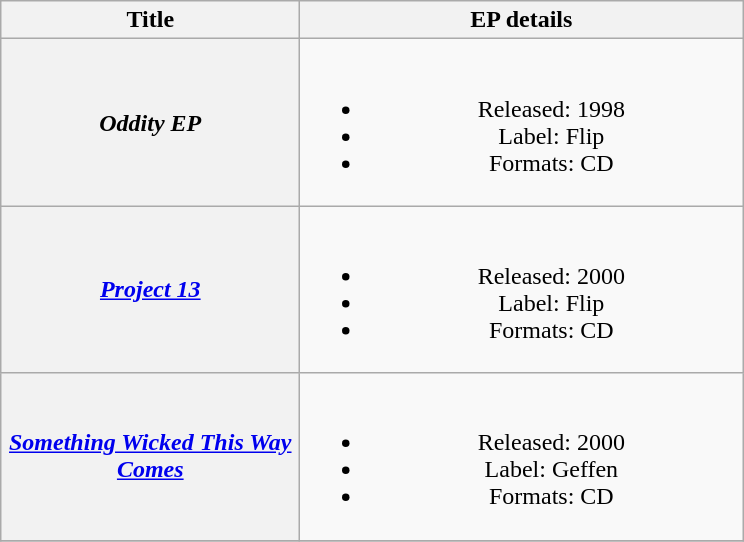<table class="wikitable plainrowheaders" style="text-align:center;">
<tr>
<th scope="col" style="width:12em;">Title</th>
<th scope="col" style="width:18em;">EP details</th>
</tr>
<tr>
<th scope="row"><em>Oddity EP</em></th>
<td><br><ul><li>Released: 1998</li><li>Label: Flip</li><li>Formats: CD</li></ul></td>
</tr>
<tr>
<th scope="row"><em><a href='#'>Project 13</a></em></th>
<td><br><ul><li>Released: 2000</li><li>Label: Flip</li><li>Formats: CD</li></ul></td>
</tr>
<tr>
<th scope="row"><em><a href='#'>Something Wicked This Way Comes</a></em></th>
<td><br><ul><li>Released: 2000</li><li>Label: Geffen</li><li>Formats: CD</li></ul></td>
</tr>
<tr>
</tr>
</table>
